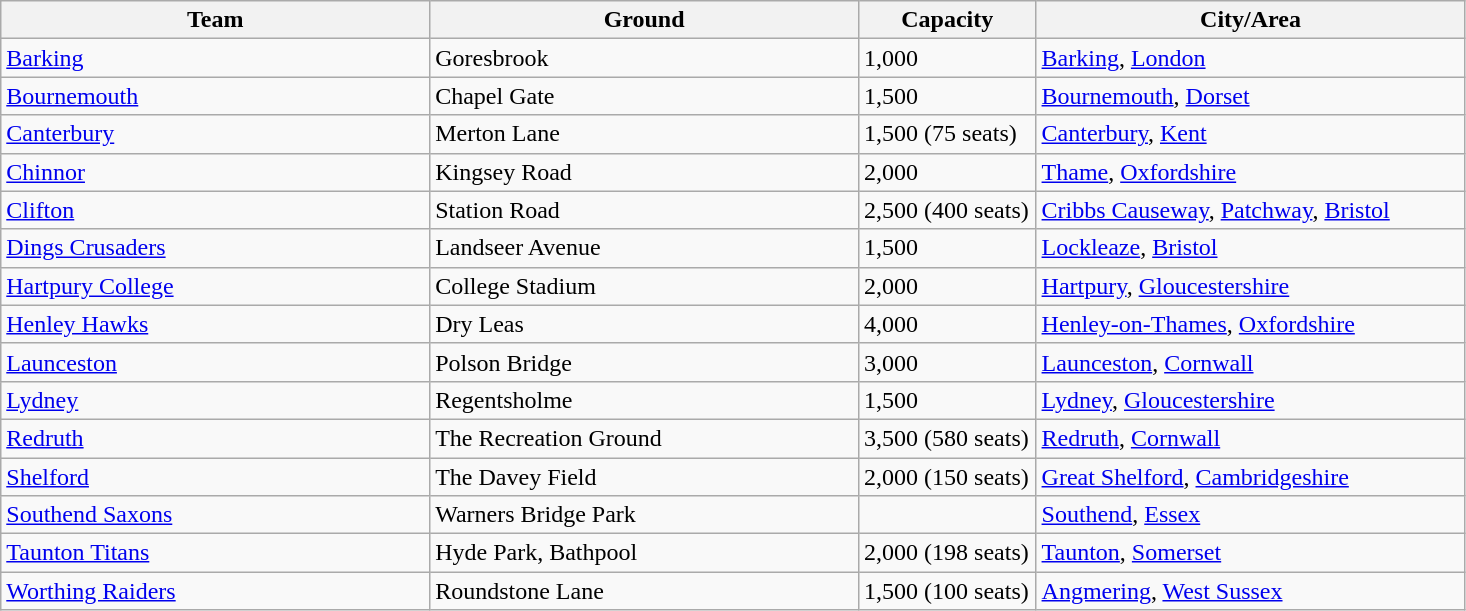<table class="wikitable sortable">
<tr>
<th width=29%>Team</th>
<th width=29%>Ground</th>
<th width=12%>Capacity</th>
<th width=29%>City/Area</th>
</tr>
<tr>
<td><a href='#'>Barking</a></td>
<td>Goresbrook</td>
<td>1,000</td>
<td><a href='#'>Barking</a>, <a href='#'>London</a></td>
</tr>
<tr>
<td><a href='#'>Bournemouth</a></td>
<td>Chapel Gate</td>
<td>1,500</td>
<td><a href='#'>Bournemouth</a>, <a href='#'>Dorset</a></td>
</tr>
<tr>
<td><a href='#'>Canterbury</a></td>
<td>Merton Lane</td>
<td>1,500 (75 seats)</td>
<td><a href='#'>Canterbury</a>, <a href='#'>Kent</a></td>
</tr>
<tr>
<td><a href='#'>Chinnor</a></td>
<td>Kingsey Road</td>
<td>2,000</td>
<td><a href='#'>Thame</a>, <a href='#'>Oxfordshire</a></td>
</tr>
<tr>
<td><a href='#'>Clifton</a></td>
<td>Station Road</td>
<td>2,500 (400 seats)</td>
<td><a href='#'>Cribbs Causeway</a>, <a href='#'>Patchway</a>, <a href='#'>Bristol</a></td>
</tr>
<tr>
<td><a href='#'>Dings Crusaders</a></td>
<td>Landseer Avenue</td>
<td>1,500</td>
<td><a href='#'>Lockleaze</a>, <a href='#'>Bristol</a></td>
</tr>
<tr>
<td><a href='#'>Hartpury College</a></td>
<td>College Stadium</td>
<td>2,000</td>
<td><a href='#'>Hartpury</a>, <a href='#'>Gloucestershire</a></td>
</tr>
<tr>
<td><a href='#'>Henley Hawks</a></td>
<td>Dry Leas</td>
<td>4,000</td>
<td><a href='#'>Henley-on-Thames</a>, <a href='#'>Oxfordshire</a></td>
</tr>
<tr>
<td><a href='#'>Launceston</a></td>
<td>Polson Bridge</td>
<td>3,000</td>
<td><a href='#'>Launceston</a>, <a href='#'>Cornwall</a></td>
</tr>
<tr>
<td><a href='#'>Lydney</a></td>
<td>Regentsholme</td>
<td>1,500</td>
<td><a href='#'>Lydney</a>, <a href='#'>Gloucestershire</a></td>
</tr>
<tr>
<td><a href='#'>Redruth</a></td>
<td>The Recreation Ground</td>
<td>3,500 (580 seats)</td>
<td><a href='#'>Redruth</a>, <a href='#'>Cornwall</a></td>
</tr>
<tr>
<td><a href='#'>Shelford</a></td>
<td>The Davey Field</td>
<td>2,000 (150 seats)</td>
<td><a href='#'>Great Shelford</a>, <a href='#'>Cambridgeshire</a></td>
</tr>
<tr>
<td><a href='#'>Southend Saxons</a></td>
<td>Warners Bridge Park</td>
<td></td>
<td><a href='#'>Southend</a>, <a href='#'>Essex</a></td>
</tr>
<tr>
<td><a href='#'>Taunton Titans</a></td>
<td>Hyde Park, Bathpool</td>
<td>2,000 (198 seats)</td>
<td><a href='#'>Taunton</a>, <a href='#'>Somerset</a></td>
</tr>
<tr>
<td><a href='#'>Worthing Raiders</a></td>
<td>Roundstone Lane</td>
<td>1,500 (100 seats)</td>
<td><a href='#'>Angmering</a>, <a href='#'>West Sussex</a></td>
</tr>
</table>
